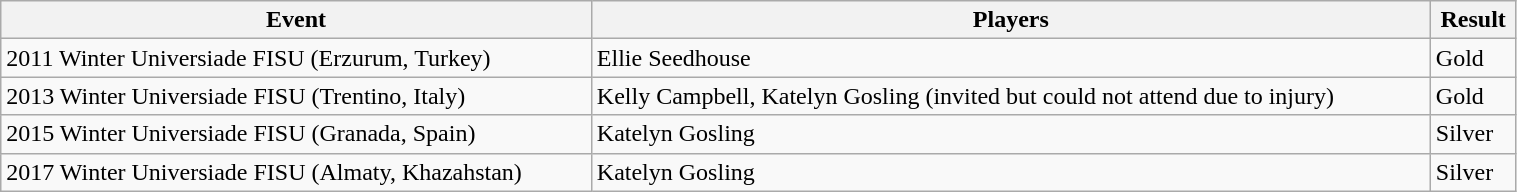<table class="wikitable sortable" style="width:80%;">
<tr>
<th>Event</th>
<th>Players</th>
<th>Result</th>
</tr>
<tr>
<td>2011 Winter Universiade FISU (Erzurum, Turkey)</td>
<td>Ellie Seedhouse</td>
<td>Gold</td>
</tr>
<tr>
<td>2013 Winter Universiade FISU (Trentino, Italy)</td>
<td>Kelly Campbell, Katelyn Gosling (invited but could not attend due to injury)</td>
<td>Gold</td>
</tr>
<tr>
<td>2015 Winter Universiade FISU (Granada, Spain)</td>
<td>Katelyn Gosling</td>
<td>Silver</td>
</tr>
<tr>
<td>2017 Winter Universiade FISU (Almaty, Khazahstan)</td>
<td>Katelyn Gosling</td>
<td>Silver</td>
</tr>
</table>
